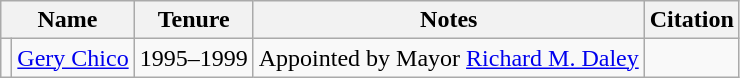<table class="wikitable">
<tr>
<th colspan=2>Name</th>
<th>Tenure</th>
<th>Notes</th>
<th>Citation</th>
</tr>
<tr>
<td></td>
<td><a href='#'>Gery Chico</a></td>
<td>1995–1999</td>
<td>Appointed by Mayor <a href='#'>Richard M. Daley</a></td>
<td></td>
</tr>
</table>
